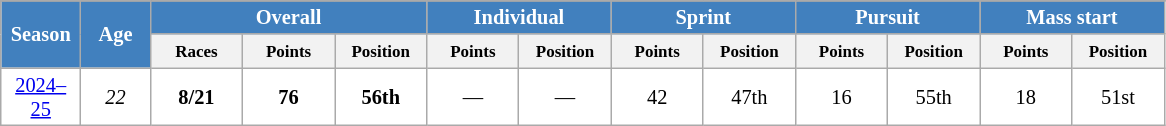<table class="wikitable" style="font-size:85%; text-align:center; border:grey solid 1px; border-collapse:collapse; background:#ffffff;">
<tr class="hintergrundfarbe5">
</tr>
<tr style="background:#efefef;">
<th style="background-color:#4180be; color:white; width:40px;" rowspan="2"> Season </th>
<th style="background-color:#4180be; color:white; width:40px;" rowspan="2">Age</th>
<th colspan="3" style="background-color:#4180be; color:white; width:115px;">Overall</th>
<th colspan="2" style="background-color:#4180be; color:white; width:115px;">Individual</th>
<th colspan="2" style="background-color:#4180be; color:white; width:115px;">Sprint</th>
<th colspan="2" style="background-color:#4180be; color:white; width:115px;">Pursuit</th>
<th colspan="2" style="background-color:#4180be; color:white; width:115px;">Mass start</th>
</tr>
<tr class="hintergrundfarbe5">
<th style="width:55px;"><small>Races</small></th>
<th style="width:55px;"><small>Points</small></th>
<th style="width:55px;"><small>Position</small></th>
<th style="width:55px;"><small>Points</small></th>
<th style="width:55px;"><small>Position</small></th>
<th style="width:55px;"><small>Points</small></th>
<th style="width:55px;"><small>Position</small></th>
<th style="width:55px;"><small>Points</small></th>
<th style="width:55px;"><small>Position</small></th>
<th style="width:55px;"><small>Points</small></th>
<th style="width:55px;"><small>Position</small></th>
</tr>
<tr>
<td><a href='#'>2024–25</a></td>
<td><em>22</em></td>
<td><strong>8/21</strong></td>
<td><strong>76</strong></td>
<td><strong>56th</strong></td>
<td>—</td>
<td>—</td>
<td>42</td>
<td>47th</td>
<td>16</td>
<td>55th</td>
<td>18</td>
<td>51st</td>
</tr>
</table>
